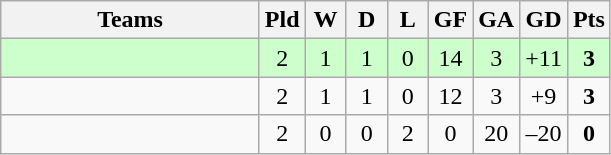<table class="wikitable" style="text-align: center;">
<tr>
<th width=165>Teams</th>
<th width=20>Pld</th>
<th width=20>W</th>
<th width=20>D</th>
<th width=20>L</th>
<th width=20>GF</th>
<th width=20>GA</th>
<th width=20>GD</th>
<th width=20>Pts</th>
</tr>
<tr align=center style="background:#ccffcc;">
<td style="text-align:left;"></td>
<td>2</td>
<td>1</td>
<td>1</td>
<td>0</td>
<td>14</td>
<td>3</td>
<td>+11</td>
<td><strong>3</strong></td>
</tr>
<tr align=center>
<td style="text-align:left;"></td>
<td>2</td>
<td>1</td>
<td>1</td>
<td>0</td>
<td>12</td>
<td>3</td>
<td>+9</td>
<td><strong>3</strong></td>
</tr>
<tr align=center>
<td style="text-align:left;"></td>
<td>2</td>
<td>0</td>
<td>0</td>
<td>2</td>
<td>0</td>
<td>20</td>
<td>–20</td>
<td><strong>0</strong></td>
</tr>
</table>
